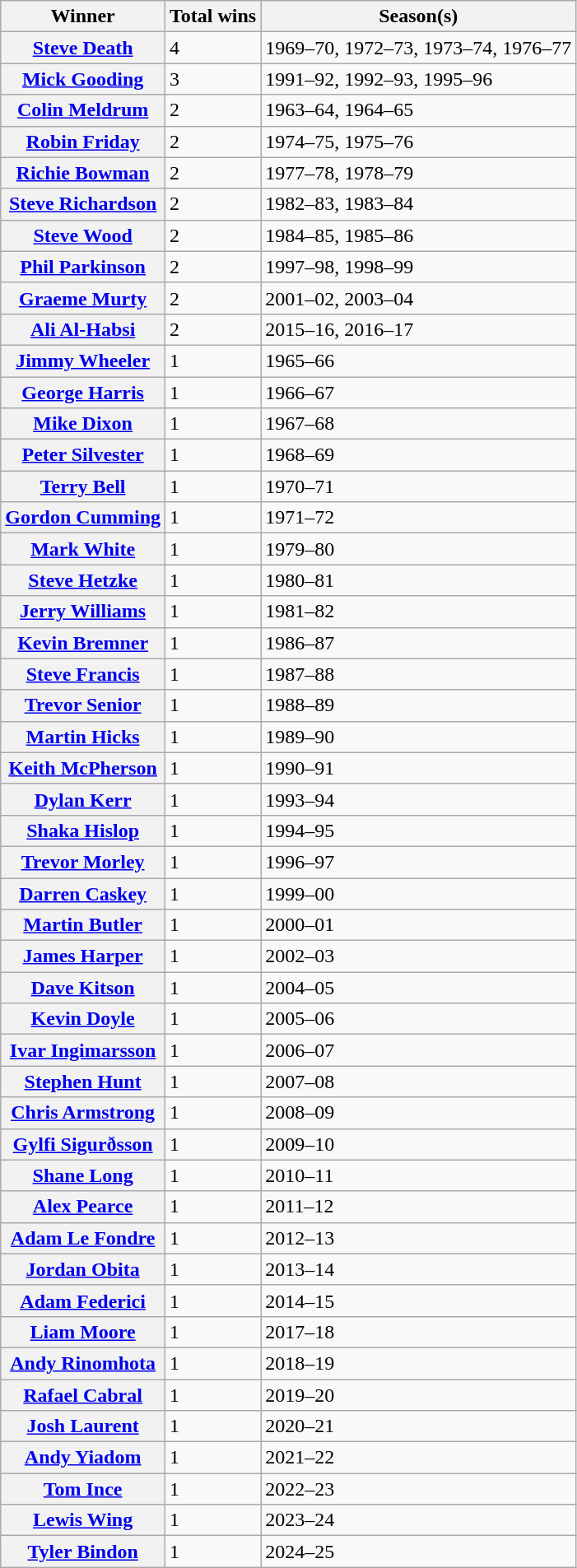<table class="wikitable plainrowheaders">
<tr>
<th scope="col">Winner</th>
<th scope="col">Total wins</th>
<th scope="col">Season(s)</th>
</tr>
<tr>
<th scope="row"> <a href='#'>Steve Death</a></th>
<td>4</td>
<td>1969–70, 1972–73, 1973–74, 1976–77</td>
</tr>
<tr>
<th scope="row"> <a href='#'>Mick Gooding</a></th>
<td>3</td>
<td>1991–92, 1992–93, 1995–96</td>
</tr>
<tr>
<th scope="row"> <a href='#'>Colin Meldrum</a></th>
<td>2</td>
<td>1963–64, 1964–65</td>
</tr>
<tr>
<th scope="row"> <a href='#'>Robin Friday</a></th>
<td>2</td>
<td>1974–75, 1975–76</td>
</tr>
<tr>
<th scope="row"> <a href='#'>Richie Bowman</a></th>
<td>2</td>
<td>1977–78, 1978–79</td>
</tr>
<tr>
<th scope="row"> <a href='#'>Steve Richardson</a></th>
<td>2</td>
<td>1982–83, 1983–84</td>
</tr>
<tr>
<th scope="row"> <a href='#'>Steve Wood</a></th>
<td>2</td>
<td>1984–85, 1985–86</td>
</tr>
<tr>
<th scope="row"> <a href='#'>Phil Parkinson</a></th>
<td>2</td>
<td>1997–98, 1998–99</td>
</tr>
<tr>
<th scope="row"> <a href='#'>Graeme Murty</a></th>
<td>2</td>
<td>2001–02, 2003–04</td>
</tr>
<tr>
<th scope="row"> <a href='#'>Ali Al-Habsi</a></th>
<td>2</td>
<td>2015–16, 2016–17</td>
</tr>
<tr>
<th scope="row"> <a href='#'>Jimmy Wheeler</a></th>
<td>1</td>
<td>1965–66</td>
</tr>
<tr>
<th scope="row"> <a href='#'>George Harris</a></th>
<td>1</td>
<td>1966–67</td>
</tr>
<tr>
<th scope="row"> <a href='#'>Mike Dixon</a></th>
<td>1</td>
<td>1967–68</td>
</tr>
<tr>
<th scope="row"> <a href='#'>Peter Silvester</a></th>
<td>1</td>
<td>1968–69</td>
</tr>
<tr>
<th scope="row"> <a href='#'>Terry Bell</a></th>
<td>1</td>
<td>1970–71</td>
</tr>
<tr>
<th scope="row"> <a href='#'>Gordon Cumming</a></th>
<td>1</td>
<td>1971–72</td>
</tr>
<tr>
<th scope="row"> <a href='#'>Mark White</a></th>
<td>1</td>
<td>1979–80</td>
</tr>
<tr>
<th scope="row"> <a href='#'>Steve Hetzke</a></th>
<td>1</td>
<td>1980–81</td>
</tr>
<tr>
<th scope="row"> <a href='#'>Jerry Williams</a></th>
<td>1</td>
<td>1981–82</td>
</tr>
<tr>
<th scope="row"> <a href='#'>Kevin Bremner</a></th>
<td>1</td>
<td>1986–87</td>
</tr>
<tr>
<th scope="row"> <a href='#'>Steve Francis</a></th>
<td>1</td>
<td>1987–88</td>
</tr>
<tr>
<th scope="row"> <a href='#'>Trevor Senior</a></th>
<td>1</td>
<td>1988–89</td>
</tr>
<tr>
<th scope="row"> <a href='#'>Martin Hicks</a></th>
<td>1</td>
<td>1989–90</td>
</tr>
<tr>
<th scope="row"> <a href='#'>Keith McPherson</a></th>
<td>1</td>
<td>1990–91</td>
</tr>
<tr>
<th scope="row"> <a href='#'>Dylan Kerr</a></th>
<td>1</td>
<td>1993–94</td>
</tr>
<tr>
<th scope="row"> <a href='#'>Shaka Hislop</a></th>
<td>1</td>
<td>1994–95</td>
</tr>
<tr>
<th scope="row"> <a href='#'>Trevor Morley</a></th>
<td>1</td>
<td>1996–97</td>
</tr>
<tr>
<th scope="row"> <a href='#'>Darren Caskey</a></th>
<td>1</td>
<td>1999–00</td>
</tr>
<tr>
<th scope="row"> <a href='#'>Martin Butler</a></th>
<td>1</td>
<td>2000–01</td>
</tr>
<tr>
<th scope="row"> <a href='#'>James Harper</a></th>
<td>1</td>
<td>2002–03</td>
</tr>
<tr>
<th scope="row"> <a href='#'>Dave Kitson</a></th>
<td>1</td>
<td>2004–05</td>
</tr>
<tr>
<th scope="row"> <a href='#'>Kevin Doyle</a></th>
<td>1</td>
<td>2005–06</td>
</tr>
<tr>
<th scope="row"> <a href='#'>Ivar Ingimarsson</a></th>
<td>1</td>
<td>2006–07</td>
</tr>
<tr>
<th scope="row"> <a href='#'>Stephen Hunt</a></th>
<td>1</td>
<td>2007–08</td>
</tr>
<tr>
<th scope="row"> <a href='#'>Chris Armstrong</a></th>
<td>1</td>
<td>2008–09</td>
</tr>
<tr>
<th scope="row"> <a href='#'>Gylfi Sigurðsson</a></th>
<td>1</td>
<td>2009–10</td>
</tr>
<tr>
<th scope="row"> <a href='#'>Shane Long</a></th>
<td>1</td>
<td>2010–11</td>
</tr>
<tr>
<th scope="row"> <a href='#'>Alex Pearce</a></th>
<td>1</td>
<td>2011–12</td>
</tr>
<tr>
<th scope="row"> <a href='#'>Adam Le Fondre</a></th>
<td>1</td>
<td>2012–13</td>
</tr>
<tr>
<th scope="row"> <a href='#'>Jordan Obita</a></th>
<td>1</td>
<td>2013–14</td>
</tr>
<tr>
<th scope="row"> <a href='#'>Adam Federici</a></th>
<td>1</td>
<td>2014–15</td>
</tr>
<tr>
<th scope="row"> <a href='#'>Liam Moore</a></th>
<td>1</td>
<td>2017–18</td>
</tr>
<tr>
<th scope="row"> <a href='#'>Andy Rinomhota</a></th>
<td>1</td>
<td>2018–19</td>
</tr>
<tr>
<th scope="row"> <a href='#'>Rafael Cabral</a></th>
<td>1</td>
<td>2019–20</td>
</tr>
<tr>
<th scope="row"> <a href='#'>Josh Laurent</a></th>
<td>1</td>
<td>2020–21</td>
</tr>
<tr>
<th scope="row"> <a href='#'>Andy Yiadom</a></th>
<td>1</td>
<td>2021–22</td>
</tr>
<tr>
<th scope="row"> <a href='#'>Tom Ince</a></th>
<td>1</td>
<td>2022–23</td>
</tr>
<tr>
<th scope="row"> <a href='#'>Lewis Wing</a></th>
<td>1</td>
<td>2023–24</td>
</tr>
<tr>
<th scope="row"> <a href='#'>Tyler Bindon</a></th>
<td>1</td>
<td>2024–25</td>
</tr>
</table>
